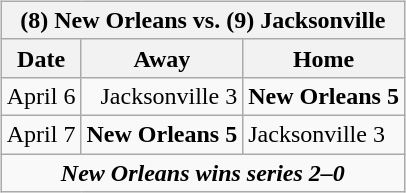<table cellspacing="10">
<tr>
<td valign="top"><br><table class="wikitable">
<tr>
<th bgcolor="#DDDDDD" colspan="4">(8) New Orleans vs. (9) Jacksonville</th>
</tr>
<tr>
<th>Date</th>
<th>Away</th>
<th>Home</th>
</tr>
<tr>
<td>April 6</td>
<td align="right">Jacksonville 3</td>
<td><strong>New Orleans 5</strong></td>
</tr>
<tr>
<td>April 7</td>
<td align="right"><strong>New Orleans 5</strong></td>
<td>Jacksonville 3</td>
</tr>
<tr align="center">
<td colspan="4"><strong><em>New Orleans wins series 2–0</em></strong></td>
</tr>
</table>
</td>
</tr>
</table>
